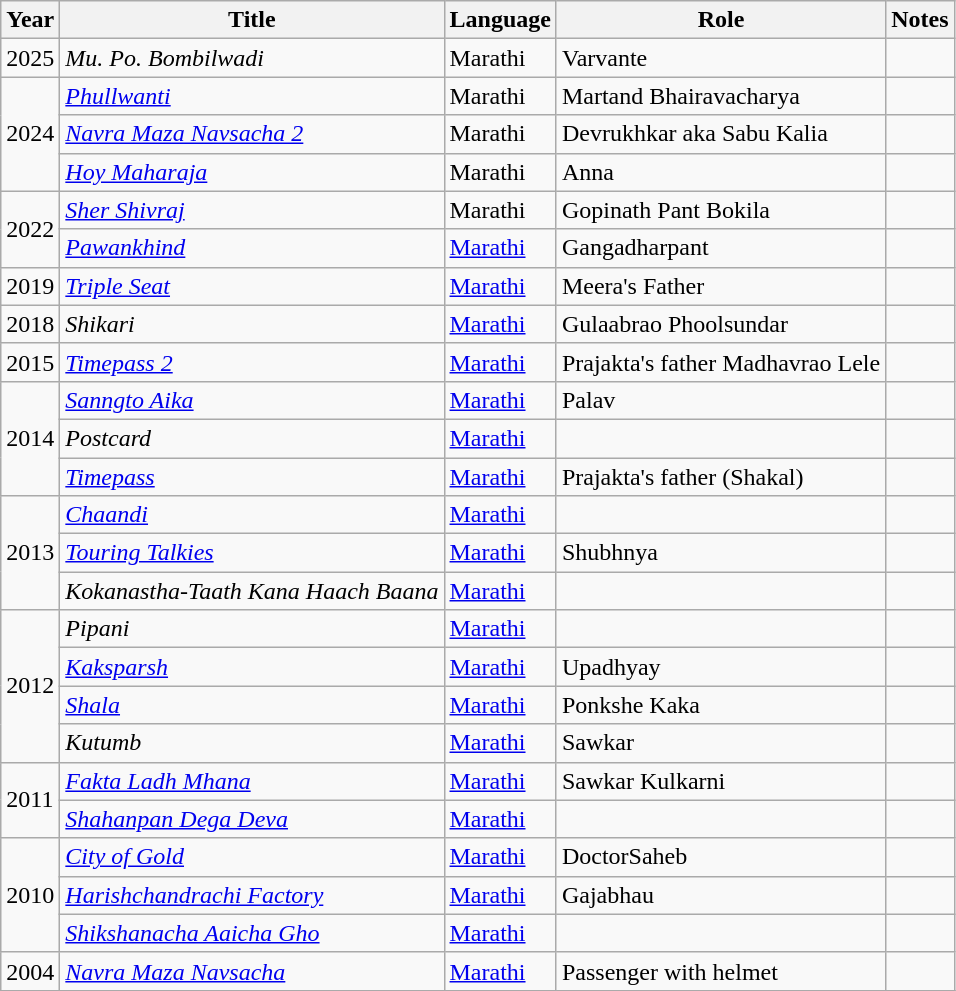<table class="wikitable sortable">
<tr>
<th>Year</th>
<th>Title</th>
<th>Language</th>
<th>Role</th>
<th>Notes</th>
</tr>
<tr>
<td>2025</td>
<td><em>Mu. Po. Bombilwadi</em></td>
<td>Marathi</td>
<td>Varvante</td>
<td></td>
</tr>
<tr>
<td rowspan="3">2024</td>
<td><em><a href='#'>Phullwanti</a></em></td>
<td>Marathi</td>
<td>Martand Bhairavacharya</td>
<td></td>
</tr>
<tr>
<td><em><a href='#'>Navra Maza Navsacha 2</a></em></td>
<td>Marathi</td>
<td>Devrukhkar aka Sabu Kalia</td>
<td></td>
</tr>
<tr>
<td><em><a href='#'>Hoy Maharaja</a></em></td>
<td>Marathi</td>
<td>Anna</td>
<td></td>
</tr>
<tr>
<td rowspan="2">2022</td>
<td><em><a href='#'>Sher Shivraj </a></em></td>
<td>Marathi</td>
<td>Gopinath Pant Bokila</td>
<td></td>
</tr>
<tr>
<td><em><a href='#'>Pawankhind</a></em></td>
<td><a href='#'>Marathi</a></td>
<td>Gangadharpant</td>
<td></td>
</tr>
<tr>
<td>2019</td>
<td><em><a href='#'>Triple Seat</a></em></td>
<td><a href='#'>Marathi</a></td>
<td>Meera's Father</td>
</tr>
<tr>
<td>2018</td>
<td><em>Shikari</em></td>
<td><a href='#'>Marathi</a></td>
<td>Gulaabrao Phoolsundar</td>
<td></td>
</tr>
<tr>
<td>2015</td>
<td><em><a href='#'>Timepass 2</a></em></td>
<td><a href='#'>Marathi</a></td>
<td>Prajakta's father Madhavrao Lele</td>
<td></td>
</tr>
<tr>
<td rowspan="3">2014</td>
<td><em><a href='#'>Sanngto Aika</a></em></td>
<td><a href='#'>Marathi</a></td>
<td>Palav</td>
<td></td>
</tr>
<tr>
<td><em>Postcard</em></td>
<td><a href='#'>Marathi</a></td>
<td></td>
<td></td>
</tr>
<tr>
<td><em><a href='#'>Timepass</a></em></td>
<td><a href='#'>Marathi</a></td>
<td>Prajakta's father (Shakal)</td>
<td></td>
</tr>
<tr>
<td rowspan="3">2013</td>
<td><em><a href='#'>Chaandi</a></em></td>
<td><a href='#'>Marathi</a></td>
<td></td>
<td></td>
</tr>
<tr>
<td><em><a href='#'>Touring Talkies</a></em></td>
<td><a href='#'>Marathi</a></td>
<td>Shubhnya</td>
<td></td>
</tr>
<tr>
<td><em>Kokanastha-Taath Kana Haach Baana</em></td>
<td><a href='#'>Marathi</a></td>
<td></td>
<td></td>
</tr>
<tr>
<td rowspan="4">2012</td>
<td><em>Pipani</em></td>
<td><a href='#'>Marathi</a></td>
<td></td>
<td></td>
</tr>
<tr>
<td><em><a href='#'>Kaksparsh</a></em></td>
<td><a href='#'>Marathi</a></td>
<td>Upadhyay</td>
<td></td>
</tr>
<tr>
<td><em><a href='#'>Shala</a></em></td>
<td><a href='#'>Marathi</a></td>
<td>Ponkshe Kaka</td>
<td></td>
</tr>
<tr>
<td><em>Kutumb</em></td>
<td><a href='#'>Marathi</a></td>
<td>Sawkar</td>
<td></td>
</tr>
<tr>
<td rowspan="2">2011</td>
<td><em><a href='#'>Fakta Ladh Mhana</a></em></td>
<td><a href='#'>Marathi</a></td>
<td>Sawkar Kulkarni</td>
<td></td>
</tr>
<tr>
<td><em><a href='#'>Shahanpan Dega Deva</a></em></td>
<td><a href='#'>Marathi</a></td>
<td></td>
<td></td>
</tr>
<tr>
<td rowspan="3">2010</td>
<td><em><a href='#'>City of Gold</a></em></td>
<td><a href='#'>Marathi</a></td>
<td>DoctorSaheb</td>
<td></td>
</tr>
<tr>
<td><em><a href='#'>Harishchandrachi Factory</a></em></td>
<td><a href='#'>Marathi</a></td>
<td>Gajabhau</td>
<td></td>
</tr>
<tr>
<td><em><a href='#'>Shikshanacha Aaicha Gho</a></em></td>
<td><a href='#'>Marathi</a></td>
<td></td>
<td></td>
</tr>
<tr>
<td>2004</td>
<td><em><a href='#'>Navra Maza Navsacha</a></em></td>
<td><a href='#'>Marathi</a></td>
<td>Passenger with helmet</td>
<td></td>
</tr>
<tr>
</tr>
</table>
